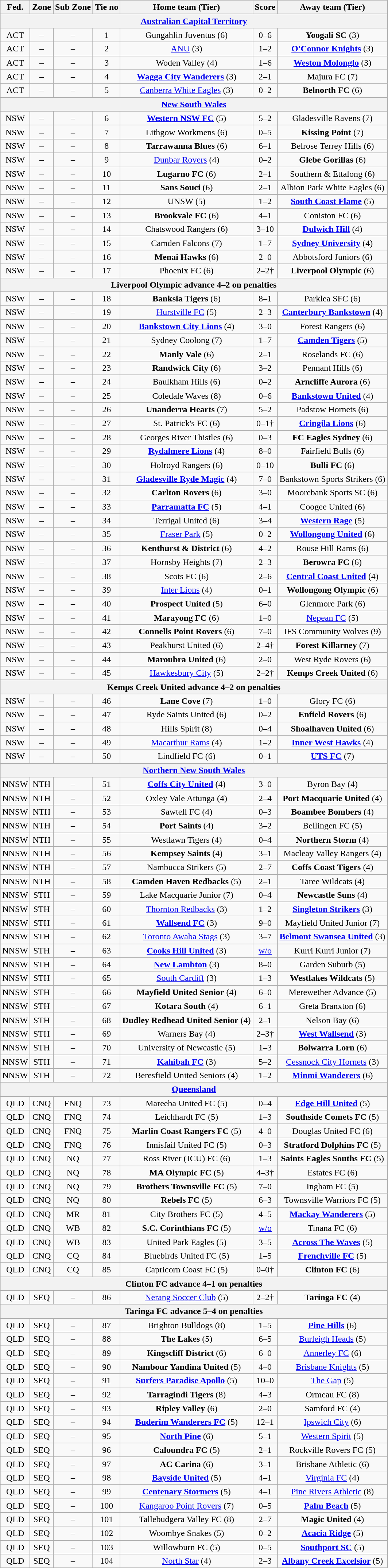<table class="wikitable" style="text-align:center">
<tr>
<th>Fed.</th>
<th>Zone</th>
<th>Sub Zone</th>
<th>Tie no</th>
<th>Home team (Tier)</th>
<th>Score</th>
<th>Away team (Tier)</th>
</tr>
<tr>
<th colspan=7><a href='#'>Australian Capital Territory</a></th>
</tr>
<tr>
<td>ACT</td>
<td>–</td>
<td>–</td>
<td>1</td>
<td>Gungahlin Juventus (6)</td>
<td>0–6</td>
<td><strong>Yoogali SC</strong> (3)</td>
</tr>
<tr>
<td>ACT</td>
<td>–</td>
<td>–</td>
<td>2</td>
<td><a href='#'>ANU</a> (3)</td>
<td>1–2</td>
<td><strong><a href='#'>O'Connor Knights</a></strong> (3)</td>
</tr>
<tr>
<td>ACT</td>
<td>–</td>
<td>–</td>
<td>3</td>
<td>Woden Valley (4)</td>
<td>1–6</td>
<td><strong><a href='#'>Weston Molonglo</a></strong> (3)</td>
</tr>
<tr>
<td>ACT</td>
<td>–</td>
<td>–</td>
<td>4</td>
<td><strong><a href='#'>Wagga City Wanderers</a></strong> (3)</td>
<td>2–1</td>
<td>Majura FC (7)</td>
</tr>
<tr>
<td>ACT</td>
<td>–</td>
<td>–</td>
<td>5</td>
<td><a href='#'>Canberra White Eagles</a> (3)</td>
<td>0–2</td>
<td><strong>Belnorth FC</strong> (6)</td>
</tr>
<tr>
<th colspan=7><a href='#'>New South Wales</a></th>
</tr>
<tr>
<td>NSW</td>
<td>–</td>
<td>–</td>
<td>6</td>
<td><strong><a href='#'>Western NSW FC</a></strong> (5)</td>
<td>5–2</td>
<td>Gladesville Ravens (7)</td>
</tr>
<tr>
<td>NSW</td>
<td>–</td>
<td>–</td>
<td>7</td>
<td>Lithgow Workmens (6)</td>
<td>0–5</td>
<td><strong>Kissing Point</strong> (7)</td>
</tr>
<tr>
<td>NSW</td>
<td>–</td>
<td>–</td>
<td>8</td>
<td><strong>Tarrawanna Blues</strong> (6)</td>
<td>6–1</td>
<td>Belrose Terrey Hills (6)</td>
</tr>
<tr>
<td>NSW</td>
<td>–</td>
<td>–</td>
<td>9</td>
<td><a href='#'>Dunbar Rovers</a> (4)</td>
<td>0–2</td>
<td><strong>Glebe Gorillas</strong> (6)</td>
</tr>
<tr>
<td>NSW</td>
<td>–</td>
<td>–</td>
<td>10</td>
<td><strong>Lugarno FC</strong> (6)</td>
<td>2–1</td>
<td>Southern & Ettalong (6)</td>
</tr>
<tr>
<td>NSW</td>
<td>–</td>
<td>–</td>
<td>11</td>
<td><strong>Sans Souci</strong> (6)</td>
<td>2–1</td>
<td>Albion Park White Eagles (6)</td>
</tr>
<tr>
<td>NSW</td>
<td>–</td>
<td>–</td>
<td>12</td>
<td>UNSW (5)</td>
<td>1–2</td>
<td><strong><a href='#'>South Coast Flame</a></strong> (5)</td>
</tr>
<tr>
<td>NSW</td>
<td>–</td>
<td>–</td>
<td>13</td>
<td><strong>Brookvale FC</strong> (6)</td>
<td>4–1</td>
<td>Coniston FC (6)</td>
</tr>
<tr>
<td>NSW</td>
<td>–</td>
<td>–</td>
<td>14</td>
<td>Chatswood Rangers (6)</td>
<td>3–10</td>
<td><strong><a href='#'>Dulwich Hill</a></strong> (4)</td>
</tr>
<tr>
<td>NSW</td>
<td>–</td>
<td>–</td>
<td>15</td>
<td>Camden Falcons (7)</td>
<td>1–7</td>
<td><strong><a href='#'>Sydney University</a></strong> (4)</td>
</tr>
<tr>
<td>NSW</td>
<td>–</td>
<td>–</td>
<td>16</td>
<td><strong>Menai Hawks</strong> (6)</td>
<td>2–0</td>
<td>Abbotsford Juniors (6)</td>
</tr>
<tr>
<td>NSW</td>
<td>–</td>
<td>–</td>
<td>17</td>
<td>Phoenix FC (6)</td>
<td>2–2†</td>
<td><strong>Liverpool Olympic</strong> (6)</td>
</tr>
<tr>
<th colspan=7><strong>Liverpool Olympic</strong> advance 4–2 on penalties</th>
</tr>
<tr>
<td>NSW</td>
<td>–</td>
<td>–</td>
<td>18</td>
<td><strong>Banksia Tigers</strong> (6)</td>
<td>8–1</td>
<td>Parklea SFC (6)</td>
</tr>
<tr>
<td>NSW</td>
<td>–</td>
<td>–</td>
<td>19</td>
<td><a href='#'>Hurstville FC</a> (5)</td>
<td>2–3</td>
<td><strong><a href='#'>Canterbury Bankstown</a></strong> (4)</td>
</tr>
<tr>
<td>NSW</td>
<td>–</td>
<td>–</td>
<td>20</td>
<td><strong><a href='#'>Bankstown City Lions</a></strong> (4)</td>
<td>3–0</td>
<td>Forest Rangers (6)</td>
</tr>
<tr>
<td>NSW</td>
<td>–</td>
<td>–</td>
<td>21</td>
<td>Sydney Coolong (7)</td>
<td>1–7</td>
<td><strong><a href='#'>Camden Tigers</a></strong> (5)</td>
</tr>
<tr>
<td>NSW</td>
<td>–</td>
<td>–</td>
<td>22</td>
<td><strong>Manly Vale</strong> (6)</td>
<td>2–1</td>
<td>Roselands FC (6)</td>
</tr>
<tr>
<td>NSW</td>
<td>–</td>
<td>–</td>
<td>23</td>
<td><strong>Randwick City</strong> (6)</td>
<td>3–2</td>
<td>Pennant Hills (6)</td>
</tr>
<tr>
<td>NSW</td>
<td>–</td>
<td>–</td>
<td>24</td>
<td>Baulkham Hills (6)</td>
<td>0–2</td>
<td><strong>Arncliffe Aurora</strong> (6)</td>
</tr>
<tr>
<td>NSW</td>
<td>–</td>
<td>–</td>
<td>25</td>
<td>Coledale Waves (8)</td>
<td>0–6</td>
<td><strong><a href='#'>Bankstown United</a></strong> (4)</td>
</tr>
<tr>
<td>NSW</td>
<td>–</td>
<td>–</td>
<td>26</td>
<td><strong>Unanderra Hearts</strong> (7)</td>
<td>5–2</td>
<td>Padstow Hornets (6)</td>
</tr>
<tr>
<td>NSW</td>
<td>–</td>
<td>–</td>
<td>27</td>
<td>St. Patrick's FC (6)</td>
<td>0–1†</td>
<td><strong><a href='#'>Cringila Lions</a></strong> (6)</td>
</tr>
<tr>
<td>NSW</td>
<td>–</td>
<td>–</td>
<td>28</td>
<td>Georges River Thistles (6)</td>
<td>0–3</td>
<td><strong>FC Eagles Sydney</strong> (6)</td>
</tr>
<tr>
<td>NSW</td>
<td>–</td>
<td>–</td>
<td>29</td>
<td><strong><a href='#'>Rydalmere Lions</a></strong> (4)</td>
<td>8–0</td>
<td>Fairfield Bulls (6)</td>
</tr>
<tr>
<td>NSW</td>
<td>–</td>
<td>–</td>
<td>30</td>
<td>Holroyd Rangers (6)</td>
<td>0–10</td>
<td><strong>Bulli FC</strong> (6)</td>
</tr>
<tr>
<td>NSW</td>
<td>–</td>
<td>–</td>
<td>31</td>
<td><strong><a href='#'>Gladesville Ryde Magic</a></strong> (4)</td>
<td>7–0</td>
<td>Bankstown Sports Strikers (6)</td>
</tr>
<tr>
<td>NSW</td>
<td>–</td>
<td>–</td>
<td>32</td>
<td><strong>Carlton Rovers</strong> (6)</td>
<td>3–0</td>
<td>Moorebank Sports SC (6)</td>
</tr>
<tr>
<td>NSW</td>
<td>–</td>
<td>–</td>
<td>33</td>
<td><strong><a href='#'>Parramatta FC</a></strong> (5)</td>
<td>4–1</td>
<td>Coogee United (6)</td>
</tr>
<tr>
<td>NSW</td>
<td>–</td>
<td>–</td>
<td>34</td>
<td>Terrigal United (6)</td>
<td>3–4</td>
<td><strong><a href='#'>Western Rage</a></strong> (5)</td>
</tr>
<tr>
<td>NSW</td>
<td>–</td>
<td>–</td>
<td>35</td>
<td><a href='#'>Fraser Park</a> (5)</td>
<td>0–2</td>
<td><strong><a href='#'>Wollongong United</a></strong> (6)</td>
</tr>
<tr>
<td>NSW</td>
<td>–</td>
<td>–</td>
<td>36</td>
<td><strong>Kenthurst & District</strong> (6)</td>
<td>4–2</td>
<td>Rouse Hill Rams (6)</td>
</tr>
<tr>
<td>NSW</td>
<td>–</td>
<td>–</td>
<td>37</td>
<td>Hornsby Heights (7)</td>
<td>2–3</td>
<td><strong>Berowra FC</strong> (6)</td>
</tr>
<tr>
<td>NSW</td>
<td>–</td>
<td>–</td>
<td>38</td>
<td>Scots FC (6)</td>
<td>2–6</td>
<td><strong><a href='#'>Central Coast United</a></strong> (4)</td>
</tr>
<tr>
<td>NSW</td>
<td>–</td>
<td>–</td>
<td>39</td>
<td><a href='#'>Inter Lions</a> (4)</td>
<td>0–1</td>
<td><strong>Wollongong Olympic</strong> (6)</td>
</tr>
<tr>
<td>NSW</td>
<td>–</td>
<td>–</td>
<td>40</td>
<td><strong>Prospect United</strong> (5)</td>
<td>6–0</td>
<td>Glenmore Park (6)</td>
</tr>
<tr>
<td>NSW</td>
<td>–</td>
<td>–</td>
<td>41</td>
<td><strong>Marayong FC</strong> (6)</td>
<td>1–0</td>
<td><a href='#'>Nepean FC</a> (5)</td>
</tr>
<tr>
<td>NSW</td>
<td>–</td>
<td>–</td>
<td>42</td>
<td><strong>Connells Point Rovers</strong> (6)</td>
<td>7–0</td>
<td>IFS Community Wolves (9)</td>
</tr>
<tr>
<td>NSW</td>
<td>–</td>
<td>–</td>
<td>43</td>
<td>Peakhurst United (6)</td>
<td>2–4†</td>
<td><strong>Forest Killarney</strong> (7)</td>
</tr>
<tr>
<td>NSW</td>
<td>–</td>
<td>–</td>
<td>44</td>
<td><strong>Maroubra United</strong> (6)</td>
<td>2–0</td>
<td>West Ryde Rovers (6)</td>
</tr>
<tr>
<td>NSW</td>
<td>–</td>
<td>–</td>
<td>45</td>
<td><a href='#'>Hawkesbury City</a> (5)</td>
<td>2–2†</td>
<td><strong>Kemps Creek United</strong> (6)</td>
</tr>
<tr>
<th colspan=7><strong>Kemps Creek United</strong> advance 4–2 on penalties</th>
</tr>
<tr>
<td>NSW</td>
<td>–</td>
<td>–</td>
<td>46</td>
<td><strong>Lane Cove</strong> (7)</td>
<td>1–0</td>
<td>Glory FC (6)</td>
</tr>
<tr>
<td>NSW</td>
<td>–</td>
<td>–</td>
<td>47</td>
<td>Ryde Saints United (6)</td>
<td>0–2</td>
<td><strong>Enfield Rovers</strong> (6)</td>
</tr>
<tr>
<td>NSW</td>
<td>–</td>
<td>–</td>
<td>48</td>
<td>Hills Spirit (8)</td>
<td>0–4</td>
<td><strong>Shoalhaven United</strong> (6)</td>
</tr>
<tr>
<td>NSW</td>
<td>–</td>
<td>–</td>
<td>49</td>
<td><a href='#'>Macarthur Rams</a> (4)</td>
<td>1–2</td>
<td><strong><a href='#'>Inner West Hawks</a></strong> (4)</td>
</tr>
<tr>
<td>NSW</td>
<td>–</td>
<td>–</td>
<td>50</td>
<td>Lindfield FC (6)</td>
<td>0–1</td>
<td><strong><a href='#'>UTS FC</a></strong> (7)</td>
</tr>
<tr>
<th colspan=7><a href='#'>Northern New South Wales</a></th>
</tr>
<tr>
<td>NNSW</td>
<td>NTH</td>
<td>–</td>
<td>51</td>
<td><strong><a href='#'>Coffs City United</a></strong> (4)</td>
<td>3–0</td>
<td>Byron Bay (4)</td>
</tr>
<tr>
<td>NNSW</td>
<td>NTH</td>
<td>–</td>
<td>52</td>
<td>Oxley Vale Attunga (4)</td>
<td>2–4</td>
<td><strong>Port Macquarie United</strong> (4)</td>
</tr>
<tr>
<td>NNSW</td>
<td>NTH</td>
<td>–</td>
<td>53</td>
<td>Sawtell FC (4)</td>
<td>0–3</td>
<td><strong>Boambee Bombers</strong> (4)</td>
</tr>
<tr>
<td>NNSW</td>
<td>NTH</td>
<td>–</td>
<td>54</td>
<td><strong>Port Saints</strong> (4)</td>
<td>3–2</td>
<td>Bellingen FC (5)</td>
</tr>
<tr>
<td>NNSW</td>
<td>NTH</td>
<td>–</td>
<td>55</td>
<td>Westlawn Tigers (4)</td>
<td>0–4</td>
<td><strong>Northern Storm</strong> (4)</td>
</tr>
<tr>
<td>NNSW</td>
<td>NTH</td>
<td>–</td>
<td>56</td>
<td><strong>Kempsey Saints</strong> (4)</td>
<td>3–1</td>
<td>Macleay Valley Rangers (4)</td>
</tr>
<tr>
<td>NNSW</td>
<td>NTH</td>
<td>–</td>
<td>57</td>
<td>Nambucca Strikers (5)</td>
<td>2–7</td>
<td><strong>Coffs Coast Tigers</strong> (4)</td>
</tr>
<tr>
<td>NNSW</td>
<td>NTH</td>
<td>–</td>
<td>58</td>
<td><strong>Camden Haven Redbacks</strong> (5)</td>
<td>2–1</td>
<td>Taree Wildcats (4)</td>
</tr>
<tr>
<td>NNSW</td>
<td>STH</td>
<td>–</td>
<td>59</td>
<td>Lake Macquarie Junior (7)</td>
<td>0–4</td>
<td><strong>Newcastle Suns</strong> (4)</td>
</tr>
<tr>
<td>NNSW</td>
<td>STH</td>
<td>–</td>
<td>60</td>
<td><a href='#'>Thornton Redbacks</a> (3)</td>
<td>1–2</td>
<td><strong><a href='#'>Singleton Strikers</a></strong> (3)</td>
</tr>
<tr>
<td>NNSW</td>
<td>STH</td>
<td>–</td>
<td>61</td>
<td><strong><a href='#'>Wallsend FC</a></strong> (3)</td>
<td>9–0</td>
<td>Mayfield United Junior (7)</td>
</tr>
<tr>
<td>NNSW</td>
<td>STH</td>
<td>–</td>
<td>62</td>
<td><a href='#'>Toronto Awaba Stags</a> (3)</td>
<td>3–7</td>
<td><strong><a href='#'>Belmont Swansea United</a></strong> (3)</td>
</tr>
<tr>
<td>NNSW</td>
<td>STH</td>
<td>–</td>
<td>63</td>
<td><strong><a href='#'>Cooks Hill United</a></strong> (3)</td>
<td><a href='#'>w/o</a></td>
<td>Kurri Kurri Junior (7)</td>
</tr>
<tr>
<td>NNSW</td>
<td>STH</td>
<td>–</td>
<td>64</td>
<td><strong><a href='#'>New Lambton</a></strong> (3)</td>
<td>8–0</td>
<td>Garden Suburb (5)</td>
</tr>
<tr>
<td>NNSW</td>
<td>STH</td>
<td>–</td>
<td>65</td>
<td><a href='#'>South Cardiff</a> (3)</td>
<td>1–3</td>
<td><strong>Westlakes Wildcats</strong> (5)</td>
</tr>
<tr>
<td>NNSW</td>
<td>STH</td>
<td>–</td>
<td>66</td>
<td><strong>Mayfield United Senior</strong> (4)</td>
<td>6–0</td>
<td>Merewether Advance (5)</td>
</tr>
<tr>
<td>NNSW</td>
<td>STH</td>
<td>–</td>
<td>67</td>
<td><strong>Kotara South</strong> (4)</td>
<td>6–1</td>
<td>Greta Branxton (6)</td>
</tr>
<tr>
<td>NNSW</td>
<td>STH</td>
<td>–</td>
<td>68</td>
<td><strong>Dudley Redhead United Senior</strong> (4)</td>
<td>2–1</td>
<td>Nelson Bay (6)</td>
</tr>
<tr>
<td>NNSW</td>
<td>STH</td>
<td>–</td>
<td>69</td>
<td>Warners Bay (4)</td>
<td>2–3†</td>
<td><strong><a href='#'>West Wallsend</a></strong> (3)</td>
</tr>
<tr>
<td>NNSW</td>
<td>STH</td>
<td>–</td>
<td>70</td>
<td>University of Newcastle (5)</td>
<td>1–3</td>
<td><strong>Bolwarra Lorn</strong> (6)</td>
</tr>
<tr>
<td>NNSW</td>
<td>STH</td>
<td>–</td>
<td>71</td>
<td><strong><a href='#'>Kahibah FC</a></strong> (3)</td>
<td>5–2</td>
<td><a href='#'>Cessnock City Hornets</a> (3)</td>
</tr>
<tr>
<td>NNSW</td>
<td>STH</td>
<td>–</td>
<td>72</td>
<td>Beresfield United Seniors (4)</td>
<td>1–2</td>
<td><strong><a href='#'>Minmi Wanderers</a></strong> (6)</td>
</tr>
<tr>
<th colspan=7><a href='#'>Queensland</a></th>
</tr>
<tr>
<td>QLD</td>
<td>CNQ</td>
<td>FNQ</td>
<td>73</td>
<td>Mareeba United FC (5)</td>
<td>0–4</td>
<td><strong><a href='#'>Edge Hill United</a></strong> (5)</td>
</tr>
<tr>
<td>QLD</td>
<td>CNQ</td>
<td>FNQ</td>
<td>74</td>
<td>Leichhardt FC (5)</td>
<td>1–3</td>
<td><strong>Southside Comets FC</strong> (5)</td>
</tr>
<tr>
<td>QLD</td>
<td>CNQ</td>
<td>FNQ</td>
<td>75</td>
<td><strong>Marlin Coast Rangers FC</strong> (5)</td>
<td>4–0</td>
<td>Douglas United FC (6)</td>
</tr>
<tr>
<td>QLD</td>
<td>CNQ</td>
<td>FNQ</td>
<td>76</td>
<td>Innisfail United FC (5)</td>
<td>0–3</td>
<td><strong>Stratford Dolphins FC</strong> (5)</td>
</tr>
<tr>
<td>QLD</td>
<td>CNQ</td>
<td>NQ</td>
<td>77</td>
<td>Ross River (JCU) FC (6)</td>
<td>1–3</td>
<td><strong>Saints Eagles Souths FC</strong> (5)</td>
</tr>
<tr>
<td>QLD</td>
<td>CNQ</td>
<td>NQ</td>
<td>78</td>
<td><strong>MA Olympic FC</strong> (5)</td>
<td>4–3†</td>
<td>Estates FC (6)</td>
</tr>
<tr>
<td>QLD</td>
<td>CNQ</td>
<td>NQ</td>
<td>79</td>
<td><strong>Brothers Townsville FC</strong> (5)</td>
<td>7–0</td>
<td>Ingham FC (5)</td>
</tr>
<tr>
<td>QLD</td>
<td>CNQ</td>
<td>NQ</td>
<td>80</td>
<td><strong>Rebels FC</strong> (5)</td>
<td>6–3</td>
<td>Townsville Warriors FC (5)</td>
</tr>
<tr>
<td>QLD</td>
<td>CNQ</td>
<td>MR</td>
<td>81</td>
<td>City Brothers FC (5)</td>
<td>4–5</td>
<td><strong><a href='#'>Mackay Wanderers</a></strong> (5)</td>
</tr>
<tr>
<td>QLD</td>
<td>CNQ</td>
<td>WB</td>
<td>82</td>
<td><strong>S.C. Corinthians FC</strong> (5)</td>
<td><a href='#'>w/o</a></td>
<td>Tinana FC (6)</td>
</tr>
<tr>
<td>QLD</td>
<td>CNQ</td>
<td>WB</td>
<td>83</td>
<td>United Park Eagles (5)</td>
<td>3–5</td>
<td><strong><a href='#'>Across The Waves</a></strong> (5)</td>
</tr>
<tr>
<td>QLD</td>
<td>CNQ</td>
<td>CQ</td>
<td>84</td>
<td>Bluebirds United FC (5)</td>
<td>1–5</td>
<td><strong><a href='#'>Frenchville FC</a></strong> (5)</td>
</tr>
<tr>
<td>QLD</td>
<td>CNQ</td>
<td>CQ</td>
<td>85</td>
<td>Capricorn Coast FC (5)</td>
<td>0–0†</td>
<td><strong>Clinton FC</strong> (6)</td>
</tr>
<tr>
<th colspan=7><strong>Clinton FC</strong> advance 4–1 on penalties</th>
</tr>
<tr>
<td>QLD</td>
<td>SEQ</td>
<td>–</td>
<td>86</td>
<td><a href='#'>Nerang Soccer Club</a> (5)</td>
<td>2–2†</td>
<td><strong>Taringa FC</strong> (4)</td>
</tr>
<tr>
<th colspan=7>Taringa FC advance 5–4 on penalties</th>
</tr>
<tr>
<td>QLD</td>
<td>SEQ</td>
<td>–</td>
<td>87</td>
<td>Brighton Bulldogs (8)</td>
<td>1–5</td>
<td><strong><a href='#'>Pine Hills</a></strong> (6)</td>
</tr>
<tr>
<td>QLD</td>
<td>SEQ</td>
<td>–</td>
<td>88</td>
<td><strong>The Lakes</strong> (5)</td>
<td>6–5</td>
<td><a href='#'>Burleigh Heads</a> (5)</td>
</tr>
<tr>
<td>QLD</td>
<td>SEQ</td>
<td>–</td>
<td>89</td>
<td><strong>Kingscliff District</strong> (6)</td>
<td>6–0</td>
<td><a href='#'>Annerley FC</a> (6)</td>
</tr>
<tr>
<td>QLD</td>
<td>SEQ</td>
<td>–</td>
<td>90</td>
<td><strong>Nambour Yandina United</strong> (5)</td>
<td>4–0</td>
<td><a href='#'>Brisbane Knights</a> (5)</td>
</tr>
<tr>
<td>QLD</td>
<td>SEQ</td>
<td>–</td>
<td>91</td>
<td><strong><a href='#'>Surfers Paradise Apollo</a></strong> (5)</td>
<td>10–0</td>
<td><a href='#'>The Gap</a> (5)</td>
</tr>
<tr>
<td>QLD</td>
<td>SEQ</td>
<td>–</td>
<td>92</td>
<td><strong>Tarragindi Tigers</strong> (8)</td>
<td>4–3</td>
<td>Ormeau FC (8)</td>
</tr>
<tr>
<td>QLD</td>
<td>SEQ</td>
<td>–</td>
<td>93</td>
<td><strong>Ripley Valley</strong> (6)</td>
<td>2–0</td>
<td>Samford FC (4)</td>
</tr>
<tr>
<td>QLD</td>
<td>SEQ</td>
<td>–</td>
<td>94</td>
<td><strong><a href='#'>Buderim Wanderers FC</a></strong> (5)</td>
<td>12–1</td>
<td><a href='#'>Ipswich City</a> (6)</td>
</tr>
<tr>
<td>QLD</td>
<td>SEQ</td>
<td>–</td>
<td>95</td>
<td><strong><a href='#'>North Pine</a></strong> (6)</td>
<td>5–1</td>
<td><a href='#'>Western Spirit</a> (5)</td>
</tr>
<tr>
<td>QLD</td>
<td>SEQ</td>
<td>–</td>
<td>96</td>
<td><strong>Caloundra FC</strong> (5)</td>
<td>2–1</td>
<td>Rockville Rovers FC (5)</td>
</tr>
<tr>
<td>QLD</td>
<td>SEQ</td>
<td>–</td>
<td>97</td>
<td><strong>AC Carina</strong> (6)</td>
<td>3–1</td>
<td>Brisbane Athletic (6)</td>
</tr>
<tr>
<td>QLD</td>
<td>SEQ</td>
<td>–</td>
<td>98</td>
<td><strong><a href='#'>Bayside United</a></strong> (5)</td>
<td>4–1</td>
<td><a href='#'>Virginia FC</a> (4)</td>
</tr>
<tr>
<td>QLD</td>
<td>SEQ</td>
<td>–</td>
<td>99</td>
<td><strong><a href='#'>Centenary Stormers</a></strong> (5)</td>
<td>4–1</td>
<td><a href='#'>Pine Rivers Athletic</a> (8)</td>
</tr>
<tr>
<td>QLD</td>
<td>SEQ</td>
<td>–</td>
<td>100</td>
<td><a href='#'>Kangaroo Point Rovers</a> (7)</td>
<td>0–5</td>
<td><strong><a href='#'>Palm Beach</a></strong> (5)</td>
</tr>
<tr>
<td>QLD</td>
<td>SEQ</td>
<td>–</td>
<td>101</td>
<td>Tallebudgera Valley FC (8)</td>
<td>2–7</td>
<td><strong>Magic United</strong> (4)</td>
</tr>
<tr>
<td>QLD</td>
<td>SEQ</td>
<td>–</td>
<td>102</td>
<td>Woombye Snakes (5)</td>
<td>0–2</td>
<td><strong><a href='#'>Acacia Ridge</a></strong> (5)</td>
</tr>
<tr>
<td>QLD</td>
<td>SEQ</td>
<td>–</td>
<td>103</td>
<td>Willowburn FC (5)</td>
<td>0–5</td>
<td><strong><a href='#'>Southport SC</a></strong> (5)</td>
</tr>
<tr>
<td>QLD</td>
<td>SEQ</td>
<td>–</td>
<td>104</td>
<td><a href='#'>North Star</a> (4)</td>
<td>2–3</td>
<td><strong><a href='#'>Albany Creek Excelsior</a></strong> (5)</td>
</tr>
</table>
